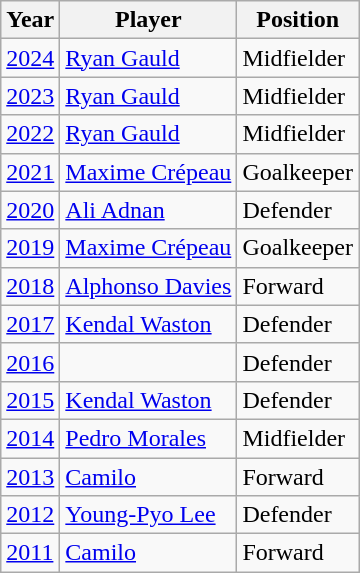<table class="wikitable">
<tr>
<th>Year</th>
<th>Player</th>
<th>Position</th>
</tr>
<tr>
<td><a href='#'>2024</a></td>
<td> <a href='#'>Ryan Gauld</a></td>
<td>Midfielder</td>
</tr>
<tr>
<td><a href='#'>2023</a></td>
<td> <a href='#'>Ryan Gauld</a></td>
<td>Midfielder</td>
</tr>
<tr>
<td><a href='#'>2022</a></td>
<td> <a href='#'>Ryan Gauld</a></td>
<td>Midfielder</td>
</tr>
<tr>
<td><a href='#'>2021</a></td>
<td> <a href='#'>Maxime Crépeau</a></td>
<td>Goalkeeper</td>
</tr>
<tr>
<td><a href='#'>2020</a></td>
<td> <a href='#'>Ali Adnan</a></td>
<td>Defender</td>
</tr>
<tr>
<td><a href='#'>2019</a></td>
<td> <a href='#'>Maxime Crépeau</a></td>
<td>Goalkeeper</td>
</tr>
<tr>
<td><a href='#'>2018</a></td>
<td> <a href='#'>Alphonso Davies</a></td>
<td>Forward</td>
</tr>
<tr>
<td><a href='#'>2017</a></td>
<td> <a href='#'>Kendal Waston</a></td>
<td>Defender</td>
</tr>
<tr>
<td><a href='#'>2016</a></td>
<td> </td>
<td>Defender</td>
</tr>
<tr>
<td><a href='#'>2015</a></td>
<td> <a href='#'>Kendal Waston</a></td>
<td>Defender</td>
</tr>
<tr>
<td><a href='#'>2014</a></td>
<td> <a href='#'>Pedro Morales</a></td>
<td>Midfielder</td>
</tr>
<tr>
<td><a href='#'>2013</a></td>
<td> <a href='#'>Camilo</a></td>
<td>Forward</td>
</tr>
<tr>
<td><a href='#'>2012</a></td>
<td> <a href='#'>Young-Pyo Lee</a></td>
<td>Defender</td>
</tr>
<tr>
<td><a href='#'>2011</a></td>
<td> <a href='#'>Camilo</a></td>
<td>Forward</td>
</tr>
</table>
